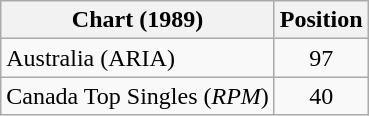<table class="wikitable sortable">
<tr>
<th>Chart (1989)</th>
<th>Position</th>
</tr>
<tr>
<td>Australia (ARIA)</td>
<td style="text-align:center;">97</td>
</tr>
<tr>
<td>Canada Top Singles (<em>RPM</em>)</td>
<td style="text-align:center;">40</td>
</tr>
</table>
